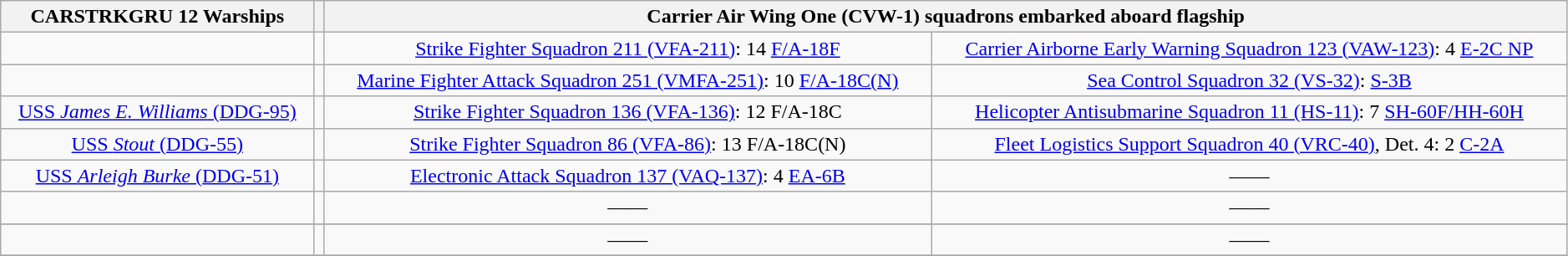<table class="wikitable" style="text-align:center" width=99%>
<tr>
<th colspan="1" width="20%" align="center">CARSTRKGRU 12 Warships</th>
<th colspan="1" width="0%" align="center"></th>
<th colspan="2" align="center">Carrier Air Wing One (CVW-1) squadrons embarked aboard flagship </th>
</tr>
<tr>
<td></td>
<td></td>
<td><a href='#'>Strike Fighter Squadron 211 (VFA-211)</a>: 14 <a href='#'>F/A-18F</a></td>
<td><a href='#'>Carrier Airborne Early Warning Squadron 123 (VAW-123)</a>: 4 <a href='#'>E-2C NP</a></td>
</tr>
<tr>
<td></td>
<td></td>
<td><a href='#'>Marine Fighter Attack Squadron 251 (VMFA-251)</a>: 10 <a href='#'>F/A-18C(N)</a></td>
<td><a href='#'>Sea Control Squadron 32 (VS-32)</a>: <a href='#'>S-3B</a></td>
</tr>
<tr>
<td><a href='#'>USS <em>James E. Williams</em> (DDG-95)</a></td>
<td></td>
<td><a href='#'>Strike Fighter Squadron 136 (VFA-136)</a>: 12 F/A-18C</td>
<td><a href='#'>Helicopter Antisubmarine Squadron 11 (HS-11)</a>: 7 <a href='#'>SH-60F/HH-60H</a></td>
</tr>
<tr>
<td><a href='#'>USS <em>Stout</em> (DDG-55)</a></td>
<td></td>
<td><a href='#'>Strike Fighter Squadron 86 (VFA-86)</a>: 13 F/A-18C(N)</td>
<td><a href='#'>Fleet Logistics Support Squadron 40 (VRC-40)</a>, Det. 4: 2 <a href='#'>C-2A</a></td>
</tr>
<tr>
<td><a href='#'>USS <em>Arleigh Burke</em> (DDG-51)</a></td>
<td></td>
<td><a href='#'>Electronic Attack Squadron 137 (VAQ-137)</a>: 4 <a href='#'>EA-6B</a></td>
<td>——</td>
</tr>
<tr>
<td></td>
<td></td>
<td>——</td>
<td>——</td>
</tr>
<tr>
</tr>
<tr>
<td></td>
<td></td>
<td>——</td>
<td>——</td>
</tr>
<tr>
</tr>
</table>
